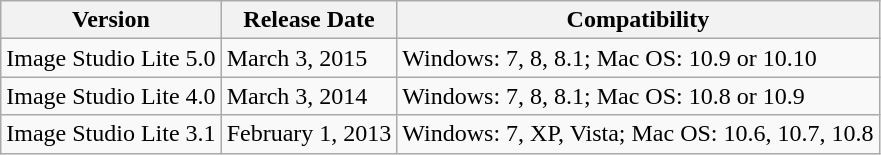<table class="wikitable">
<tr>
<th>Version</th>
<th>Release Date</th>
<th>Compatibility</th>
</tr>
<tr>
<td>Image Studio Lite 5.0</td>
<td>March 3, 2015</td>
<td>Windows: 7, 8, 8.1; Mac OS: 10.9 or 10.10</td>
</tr>
<tr>
<td>Image Studio Lite 4.0</td>
<td>March 3, 2014</td>
<td>Windows: 7, 8, 8.1; Mac OS: 10.8 or 10.9</td>
</tr>
<tr>
<td>Image Studio Lite 3.1</td>
<td>February 1, 2013</td>
<td>Windows: 7, XP, Vista; Mac OS: 10.6, 10.7, 10.8</td>
</tr>
</table>
